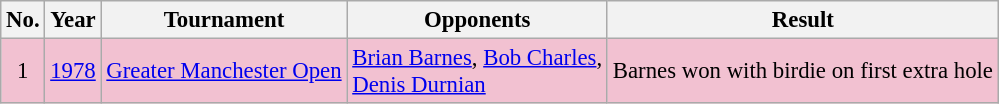<table class="wikitable" style="font-size:95%;">
<tr>
<th>No.</th>
<th>Year</th>
<th>Tournament</th>
<th>Opponents</th>
<th>Result</th>
</tr>
<tr style="background:#F2C1D1;">
<td align=center>1</td>
<td><a href='#'>1978</a></td>
<td><a href='#'>Greater Manchester Open</a></td>
<td> <a href='#'>Brian Barnes</a>,  <a href='#'>Bob Charles</a>,<br> <a href='#'>Denis Durnian</a></td>
<td>Barnes won with birdie on first extra hole</td>
</tr>
</table>
